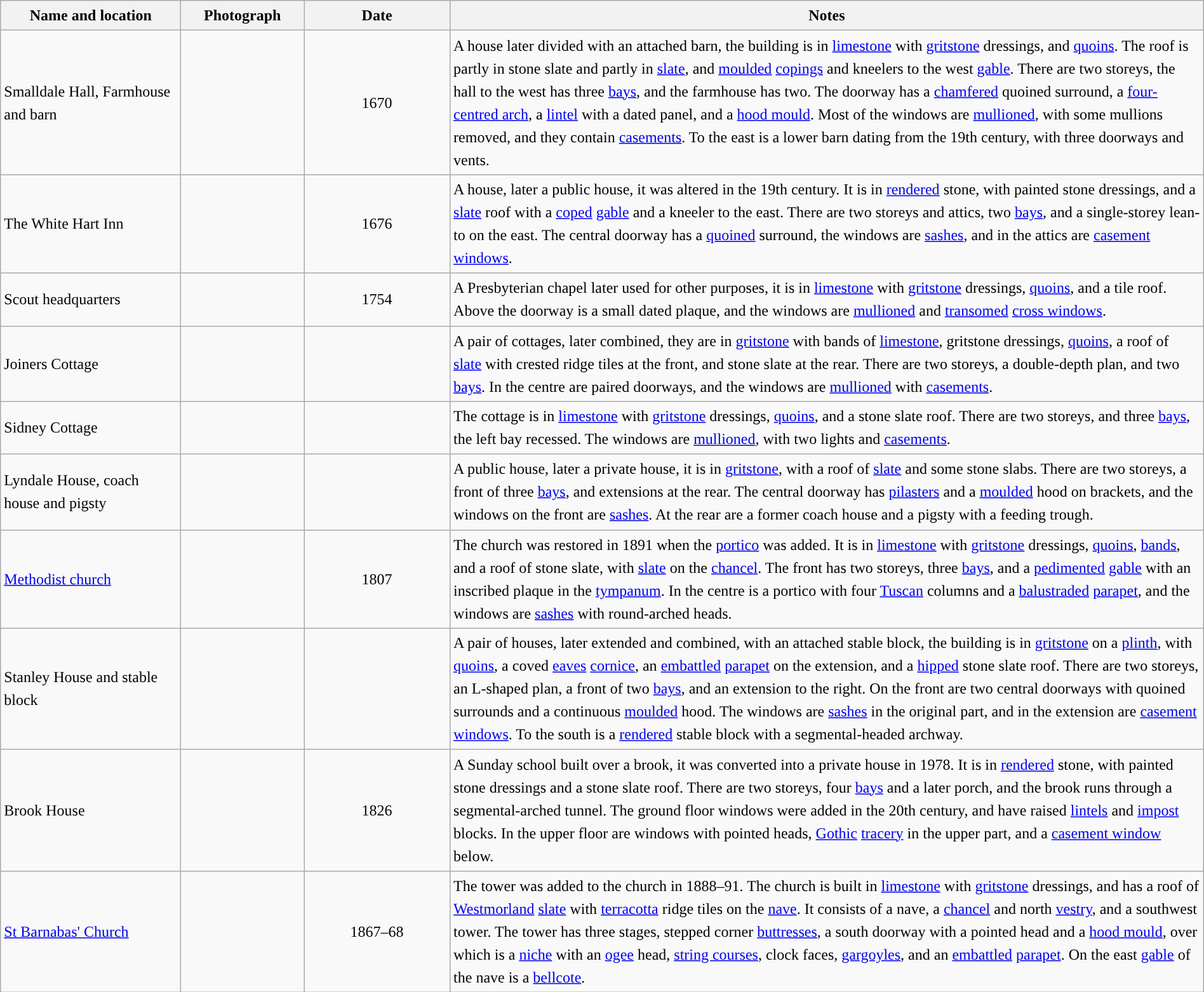<table class="wikitable sortable plainrowheaders" style="width:100%;border:0px;text-align:left;line-height:150%;">
<tr>
<th scope="col"  style="width:150px">Name and location</th>
<th scope="col"  style="width:100px" class="unsortable">Photograph</th>
<th scope="col"  style="width:120px">Date</th>
<th scope="col"  style="width:650px" class="unsortable">Notes</th>
</tr>
<tr>
<td>Smalldale Hall, Farmhouse and barn<br><small></small></td>
<td></td>
<td align="center">1670</td>
<td>A house later divided with an attached barn, the building is in <a href='#'>limestone</a> with <a href='#'>gritstone</a> dressings, and <a href='#'>quoins</a>.  The roof is partly in stone slate and partly in <a href='#'>slate</a>, and <a href='#'>moulded</a> <a href='#'>copings</a> and kneelers to the west <a href='#'>gable</a>.  There are two storeys, the hall to the west has three <a href='#'>bays</a>, and the farmhouse has two.  The doorway has a <a href='#'>chamfered</a> quoined surround, a <a href='#'>four-centred arch</a>, a <a href='#'>lintel</a> with a dated panel, and a <a href='#'>hood mould</a>.  Most of the windows are <a href='#'>mullioned</a>, with some mullions removed, and they contain <a href='#'>casements</a>.  To the east is a lower barn dating from the 19th century, with three doorways and vents.</td>
</tr>
<tr>
<td>The White Hart Inn<br><small></small></td>
<td></td>
<td align="center">1676</td>
<td>A house, later a public house, it was altered in the 19th century.  It is in <a href='#'>rendered</a> stone, with painted stone dressings, and a <a href='#'>slate</a> roof with a <a href='#'>coped</a> <a href='#'>gable</a> and a kneeler to the east.  There are two storeys and attics, two <a href='#'>bays</a>, and a single-storey lean-to on the east.  The central doorway has a <a href='#'>quoined</a> surround, the windows are <a href='#'>sashes</a>, and in the attics are <a href='#'>casement windows</a>.</td>
</tr>
<tr>
<td>Scout headquarters<br><small></small></td>
<td></td>
<td align="center">1754</td>
<td>A Presbyterian chapel later used for other purposes, it is in <a href='#'>limestone</a> with <a href='#'>gritstone</a> dressings, <a href='#'>quoins</a>, and a tile roof.  Above the doorway is a small dated plaque, and the windows are <a href='#'>mullioned</a> and <a href='#'>transomed</a> <a href='#'>cross windows</a>.</td>
</tr>
<tr>
<td>Joiners Cottage<br><small></small></td>
<td></td>
<td align="center"></td>
<td>A pair of cottages, later combined, they are in <a href='#'>gritstone</a> with bands of <a href='#'>limestone</a>, gritstone dressings, <a href='#'>quoins</a>, a roof of <a href='#'>slate</a> with crested ridge tiles at the front, and stone slate at the rear.  There are two storeys, a double-depth plan, and two <a href='#'>bays</a>.  In the centre are paired doorways, and the windows are <a href='#'>mullioned</a> with <a href='#'>casements</a>.</td>
</tr>
<tr>
<td>Sidney Cottage<br><small></small></td>
<td></td>
<td align="center"></td>
<td>The cottage is in <a href='#'>limestone</a> with <a href='#'>gritstone</a> dressings, <a href='#'>quoins</a>, and a stone slate roof.  There are two storeys, and three <a href='#'>bays</a>, the left bay recessed.  The windows are <a href='#'>mullioned</a>, with two lights and <a href='#'>casements</a>.</td>
</tr>
<tr>
<td>Lyndale House, coach house and pigsty<br><small></small></td>
<td></td>
<td align="center"></td>
<td>A public house, later a private house, it is in <a href='#'>gritstone</a>, with a roof of <a href='#'>slate</a> and some stone slabs.  There are two storeys, a front of three <a href='#'>bays</a>, and extensions at the rear.  The central doorway has <a href='#'>pilasters</a> and a <a href='#'>moulded</a> hood on brackets, and the windows on the front are <a href='#'>sashes</a>.  At the rear are a former coach house and a pigsty with a feeding trough.</td>
</tr>
<tr>
<td><a href='#'>Methodist church</a><br><small></small></td>
<td></td>
<td align="center">1807</td>
<td>The church was restored in 1891 when the <a href='#'>portico</a> was added.  It is in <a href='#'>limestone</a> with <a href='#'>gritstone</a> dressings, <a href='#'>quoins</a>, <a href='#'>bands</a>, and a roof of stone slate, with <a href='#'>slate</a> on the <a href='#'>chancel</a>.  The front has two storeys, three <a href='#'>bays</a>, and a <a href='#'>pedimented</a> <a href='#'>gable</a> with an inscribed plaque in the <a href='#'>tympanum</a>.  In the centre is a portico with four <a href='#'>Tuscan</a> columns and a <a href='#'>balustraded</a> <a href='#'>parapet</a>, and the windows are <a href='#'>sashes</a> with round-arched heads.</td>
</tr>
<tr>
<td>Stanley House and stable block<br><small></small></td>
<td></td>
<td align="center"></td>
<td>A pair of houses, later extended and combined, with an attached stable block, the building is in <a href='#'>gritstone</a> on a <a href='#'>plinth</a>, with <a href='#'>quoins</a>, a coved <a href='#'>eaves</a> <a href='#'>cornice</a>, an <a href='#'>embattled</a> <a href='#'>parapet</a> on the extension, and a <a href='#'>hipped</a> stone slate roof.  There are two storeys, an L-shaped plan, a front of two <a href='#'>bays</a>, and an extension to the right.  On the front are two central doorways with quoined surrounds and a continuous <a href='#'>moulded</a> hood.  The windows are <a href='#'>sashes</a> in the original part, and in the extension are <a href='#'>casement windows</a>.  To the south is a <a href='#'>rendered</a> stable block with a segmental-headed archway.</td>
</tr>
<tr>
<td>Brook House<br><small></small></td>
<td></td>
<td align="center">1826</td>
<td>A Sunday school built over a brook, it was converted into a private house in 1978.  It is in <a href='#'>rendered</a> stone, with painted stone dressings and a stone slate roof.  There are two storeys, four <a href='#'>bays</a> and a later porch, and the brook runs through a segmental-arched tunnel.  The ground floor windows were added in the 20th century, and have raised <a href='#'>lintels</a> and <a href='#'>impost</a> blocks.  In the upper floor are windows with pointed heads, <a href='#'>Gothic</a> <a href='#'>tracery</a> in the upper part, and a <a href='#'>casement window</a> below.</td>
</tr>
<tr>
<td><a href='#'>St Barnabas' Church</a><br><small></small></td>
<td></td>
<td align="center">1867–68</td>
<td>The tower was added to the church in 1888–91.  The church is built in <a href='#'>limestone</a> with <a href='#'>gritstone</a> dressings, and has a roof of <a href='#'>Westmorland</a> <a href='#'>slate</a> with <a href='#'>terracotta</a> ridge tiles on the <a href='#'>nave</a>.  It consists of a nave, a <a href='#'>chancel</a> and north <a href='#'>vestry</a>, and a southwest tower.  The tower has three stages, stepped corner <a href='#'>buttresses</a>, a south doorway with a pointed head and a <a href='#'>hood mould</a>, over which is a <a href='#'>niche</a> with an <a href='#'>ogee</a> head, <a href='#'>string courses</a>, clock faces, <a href='#'>gargoyles</a>, and an <a href='#'>embattled</a> <a href='#'>parapet</a>.  On the east <a href='#'>gable</a> of the nave is a <a href='#'>bellcote</a>.</td>
</tr>
<tr>
</tr>
</table>
